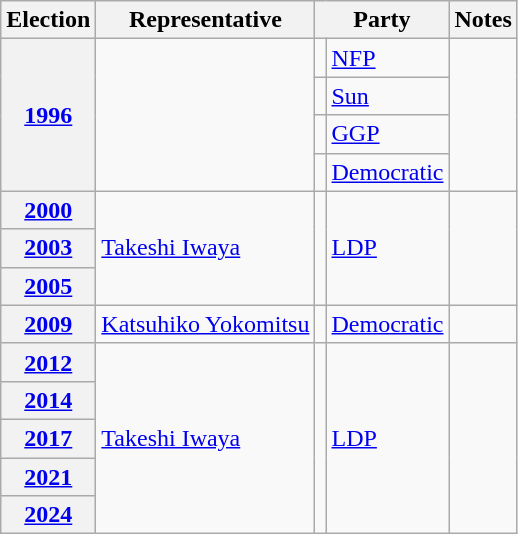<table class=wikitable>
<tr valign=bottom>
<th>Election</th>
<th>Representative</th>
<th colspan="2">Party</th>
<th>Notes</th>
</tr>
<tr>
<th rowspan=4><a href='#'>1996</a></th>
<td rowspan=4></td>
<td bgcolor=></td>
<td><a href='#'>NFP</a></td>
<td rowspan=4></td>
</tr>
<tr>
<td bgcolor=></td>
<td><a href='#'>Sun</a></td>
</tr>
<tr>
<td bgcolor=></td>
<td><a href='#'>GGP</a></td>
</tr>
<tr>
<td bgcolor=></td>
<td><a href='#'>Democratic</a></td>
</tr>
<tr>
<th><a href='#'>2000</a></th>
<td rowspan=3><a href='#'>Takeshi Iwaya</a></td>
<td rowspan=3 bgcolor=></td>
<td rowspan=3><a href='#'>LDP</a></td>
<td rowspan=3></td>
</tr>
<tr>
<th><a href='#'>2003</a></th>
</tr>
<tr>
<th><a href='#'>2005</a></th>
</tr>
<tr>
<th><a href='#'>2009</a></th>
<td><a href='#'>Katsuhiko Yokomitsu</a></td>
<td bgcolor=></td>
<td><a href='#'>Democratic</a></td>
<td></td>
</tr>
<tr>
<th><a href='#'>2012</a></th>
<td rowspan=5><a href='#'>Takeshi Iwaya</a></td>
<td rowspan=5 bgcolor=></td>
<td rowspan=5><a href='#'>LDP</a></td>
<td rowspan=5></td>
</tr>
<tr>
<th><a href='#'>2014</a></th>
</tr>
<tr>
<th><a href='#'>2017</a></th>
</tr>
<tr>
<th><a href='#'>2021</a></th>
</tr>
<tr>
<th><a href='#'>2024</a></th>
</tr>
</table>
